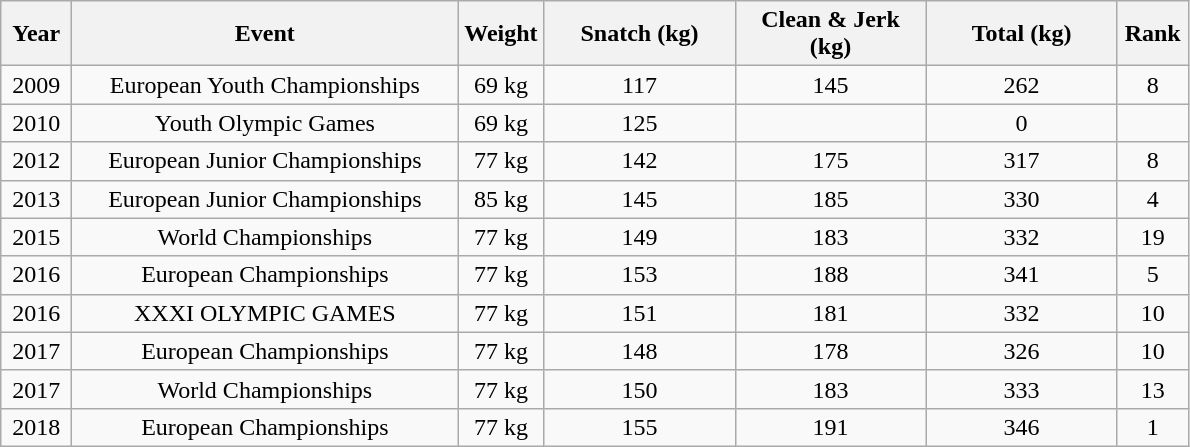<table class="wikitable" style="text-align:center;">
<tr>
<th style="width:40px;">Year</th>
<th style="width:250px;">Event</th>
<th style="width:50px;">Weight</th>
<th style="width:120px;">Snatch (kg)</th>
<th style="width:120px;">Clean & Jerk (kg)</th>
<th style="width:120px;">Total (kg)</th>
<th style="width:40px;">Rank</th>
</tr>
<tr>
<td>2009</td>
<td>European Youth Championships</td>
<td>69 kg</td>
<td>117</td>
<td>145</td>
<td>262</td>
<td>8</td>
</tr>
<tr>
<td>2010</td>
<td>Youth Olympic Games</td>
<td>69 kg</td>
<td>125</td>
<td></td>
<td>0</td>
<td></td>
</tr>
<tr>
<td>2012</td>
<td>European Junior Championships</td>
<td>77 kg</td>
<td>142</td>
<td>175</td>
<td>317</td>
<td>8</td>
</tr>
<tr>
<td>2013</td>
<td>European Junior Championships</td>
<td>85 kg</td>
<td>145</td>
<td>185</td>
<td>330</td>
<td>4</td>
</tr>
<tr>
<td>2015</td>
<td>World Championships</td>
<td>77 kg</td>
<td>149</td>
<td>183</td>
<td>332</td>
<td>19</td>
</tr>
<tr>
<td>2016</td>
<td>European Championships</td>
<td>77 kg</td>
<td>153</td>
<td>188</td>
<td>341</td>
<td>5</td>
</tr>
<tr>
<td>2016</td>
<td>XXXI OLYMPIC GAMES</td>
<td>77 kg</td>
<td>151</td>
<td>181</td>
<td>332</td>
<td>10</td>
</tr>
<tr>
<td>2017</td>
<td>European Championships</td>
<td>77 kg</td>
<td>148</td>
<td>178</td>
<td>326</td>
<td>10</td>
</tr>
<tr>
<td>2017</td>
<td>World Championships</td>
<td>77 kg</td>
<td>150</td>
<td>183</td>
<td>333</td>
<td>13</td>
</tr>
<tr>
<td>2018</td>
<td>European Championships</td>
<td>77 kg</td>
<td>155</td>
<td>191</td>
<td>346</td>
<td>1</td>
</tr>
</table>
